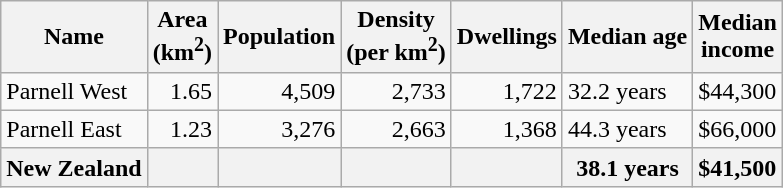<table class="wikitable">
<tr>
<th>Name</th>
<th>Area<br>(km<sup>2</sup>)</th>
<th>Population</th>
<th>Density<br>(per km<sup>2</sup>)</th>
<th>Dwellings</th>
<th>Median age</th>
<th>Median<br>income</th>
</tr>
<tr>
<td>Parnell West</td>
<td style="text-align:right;">1.65</td>
<td style="text-align:right;">4,509</td>
<td style="text-align:right;">2,733</td>
<td style="text-align:right;">1,722</td>
<td>32.2 years</td>
<td>$44,300</td>
</tr>
<tr>
<td>Parnell East</td>
<td style="text-align:right;">1.23</td>
<td style="text-align:right;">3,276</td>
<td style="text-align:right;">2,663</td>
<td style="text-align:right;">1,368</td>
<td>44.3 years</td>
<td>$66,000</td>
</tr>
<tr>
<th>New Zealand</th>
<th></th>
<th></th>
<th></th>
<th></th>
<th>38.1 years</th>
<th style="text-align:left;">$41,500</th>
</tr>
</table>
